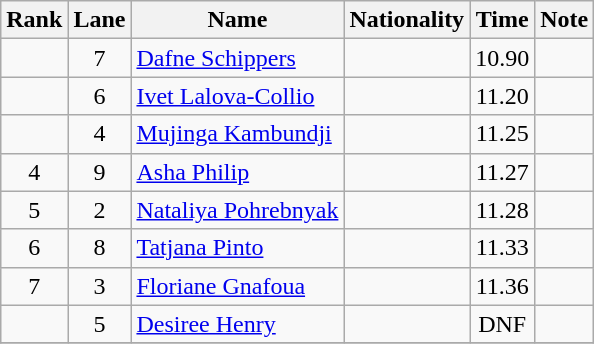<table class="wikitable sortable" style="text-align:center">
<tr>
<th>Rank</th>
<th>Lane</th>
<th>Name</th>
<th>Nationality</th>
<th>Time</th>
<th>Note</th>
</tr>
<tr>
<td></td>
<td>7</td>
<td align=left><a href='#'>Dafne Schippers</a></td>
<td align=left></td>
<td>10.90</td>
<td></td>
</tr>
<tr>
<td></td>
<td>6</td>
<td align=left><a href='#'>Ivet Lalova-Collio</a></td>
<td align=left></td>
<td>11.20</td>
<td></td>
</tr>
<tr>
<td></td>
<td>4</td>
<td align=left><a href='#'>Mujinga Kambundji</a></td>
<td align=left></td>
<td>11.25</td>
<td></td>
</tr>
<tr>
<td>4</td>
<td>9</td>
<td align=left><a href='#'>Asha Philip</a></td>
<td align=left></td>
<td>11.27</td>
<td></td>
</tr>
<tr>
<td>5</td>
<td>2</td>
<td align=left><a href='#'>Nataliya Pohrebnyak</a></td>
<td align=left></td>
<td>11.28</td>
<td></td>
</tr>
<tr>
<td>6</td>
<td>8</td>
<td align=left><a href='#'>Tatjana Pinto</a></td>
<td align=left></td>
<td>11.33</td>
<td></td>
</tr>
<tr>
<td>7</td>
<td>3</td>
<td align=left><a href='#'>Floriane Gnafoua</a></td>
<td align=left></td>
<td>11.36</td>
<td></td>
</tr>
<tr>
<td></td>
<td>5</td>
<td align=left><a href='#'>Desiree Henry</a></td>
<td align=left></td>
<td>DNF</td>
<td></td>
</tr>
<tr>
</tr>
</table>
